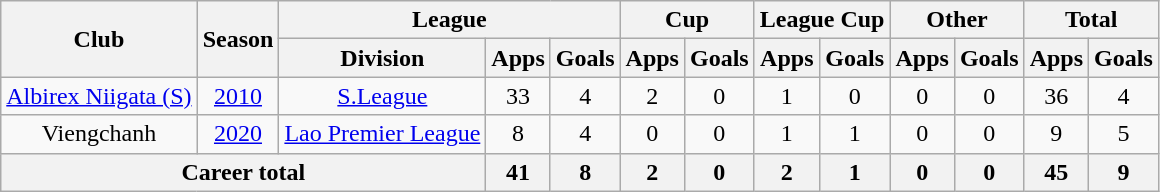<table class="wikitable" style="text-align: center">
<tr>
<th rowspan="2">Club</th>
<th rowspan="2">Season</th>
<th colspan="3">League</th>
<th colspan="2">Cup</th>
<th colspan="2">League Cup</th>
<th colspan="2">Other</th>
<th colspan="2">Total</th>
</tr>
<tr>
<th>Division</th>
<th>Apps</th>
<th>Goals</th>
<th>Apps</th>
<th>Goals</th>
<th>Apps</th>
<th>Goals</th>
<th>Apps</th>
<th>Goals</th>
<th>Apps</th>
<th>Goals</th>
</tr>
<tr>
<td><a href='#'>Albirex Niigata (S)</a></td>
<td><a href='#'>2010</a></td>
<td><a href='#'>S.League</a></td>
<td>33</td>
<td>4</td>
<td>2</td>
<td>0</td>
<td>1</td>
<td>0</td>
<td>0</td>
<td>0</td>
<td>36</td>
<td>4</td>
</tr>
<tr>
<td>Viengchanh</td>
<td><a href='#'>2020</a></td>
<td><a href='#'>Lao Premier League</a></td>
<td>8</td>
<td>4</td>
<td>0</td>
<td>0</td>
<td>1</td>
<td>1</td>
<td>0</td>
<td>0</td>
<td>9</td>
<td>5</td>
</tr>
<tr>
<th colspan=3>Career total</th>
<th>41</th>
<th>8</th>
<th>2</th>
<th>0</th>
<th>2</th>
<th>1</th>
<th>0</th>
<th>0</th>
<th>45</th>
<th>9</th>
</tr>
</table>
